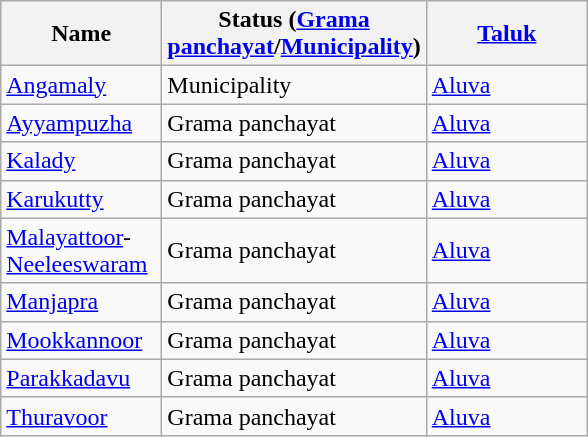<table class="wikitable sortable static-row-numbers static-row-header-hash">
<tr>
<th width="100px">Name</th>
<th width="130px">Status (<a href='#'>Grama panchayat</a>/<a href='#'>Municipality</a>)</th>
<th width="100px"><a href='#'>Taluk</a></th>
</tr>
<tr>
<td><a href='#'>Angamaly</a></td>
<td>Municipality</td>
<td><a href='#'>Aluva</a></td>
</tr>
<tr>
<td><a href='#'>Ayyampuzha</a></td>
<td>Grama panchayat</td>
<td><a href='#'>Aluva</a></td>
</tr>
<tr>
<td><a href='#'>Kalady</a></td>
<td>Grama panchayat</td>
<td><a href='#'>Aluva</a></td>
</tr>
<tr>
<td><a href='#'>Karukutty</a></td>
<td>Grama panchayat</td>
<td><a href='#'>Aluva</a></td>
</tr>
<tr>
<td><a href='#'>Malayattoor</a>-<a href='#'>Neeleeswaram</a></td>
<td>Grama panchayat</td>
<td><a href='#'>Aluva</a></td>
</tr>
<tr>
<td><a href='#'>Manjapra</a></td>
<td>Grama panchayat</td>
<td><a href='#'>Aluva</a></td>
</tr>
<tr>
<td><a href='#'>Mookkannoor</a></td>
<td>Grama panchayat</td>
<td><a href='#'>Aluva</a></td>
</tr>
<tr>
<td><a href='#'>Parakkadavu</a></td>
<td>Grama panchayat</td>
<td><a href='#'>Aluva</a></td>
</tr>
<tr>
<td><a href='#'>Thuravoor</a></td>
<td>Grama panchayat</td>
<td><a href='#'>Aluva</a></td>
</tr>
</table>
